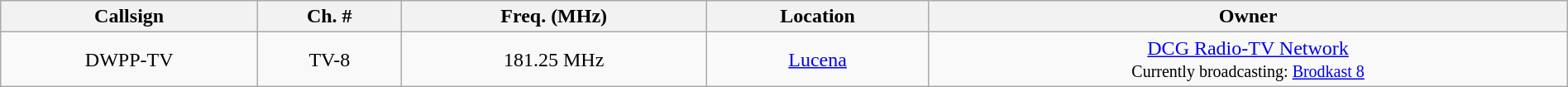<table class="wikitable" style="width:100%; text-align:center;">
<tr>
<th>Callsign</th>
<th>Ch. #</th>
<th>Freq. (MHz)</th>
<th>Location</th>
<th>Owner</th>
</tr>
<tr>
<td>DWPP-TV</td>
<td>TV-8</td>
<td>181.25 MHz</td>
<td><a href='#'>Lucena</a></td>
<td><a href='#'>DCG Radio-TV Network</a><br><small>Currently broadcasting: <a href='#'>Brodkast 8</a></small></td>
</tr>
</table>
